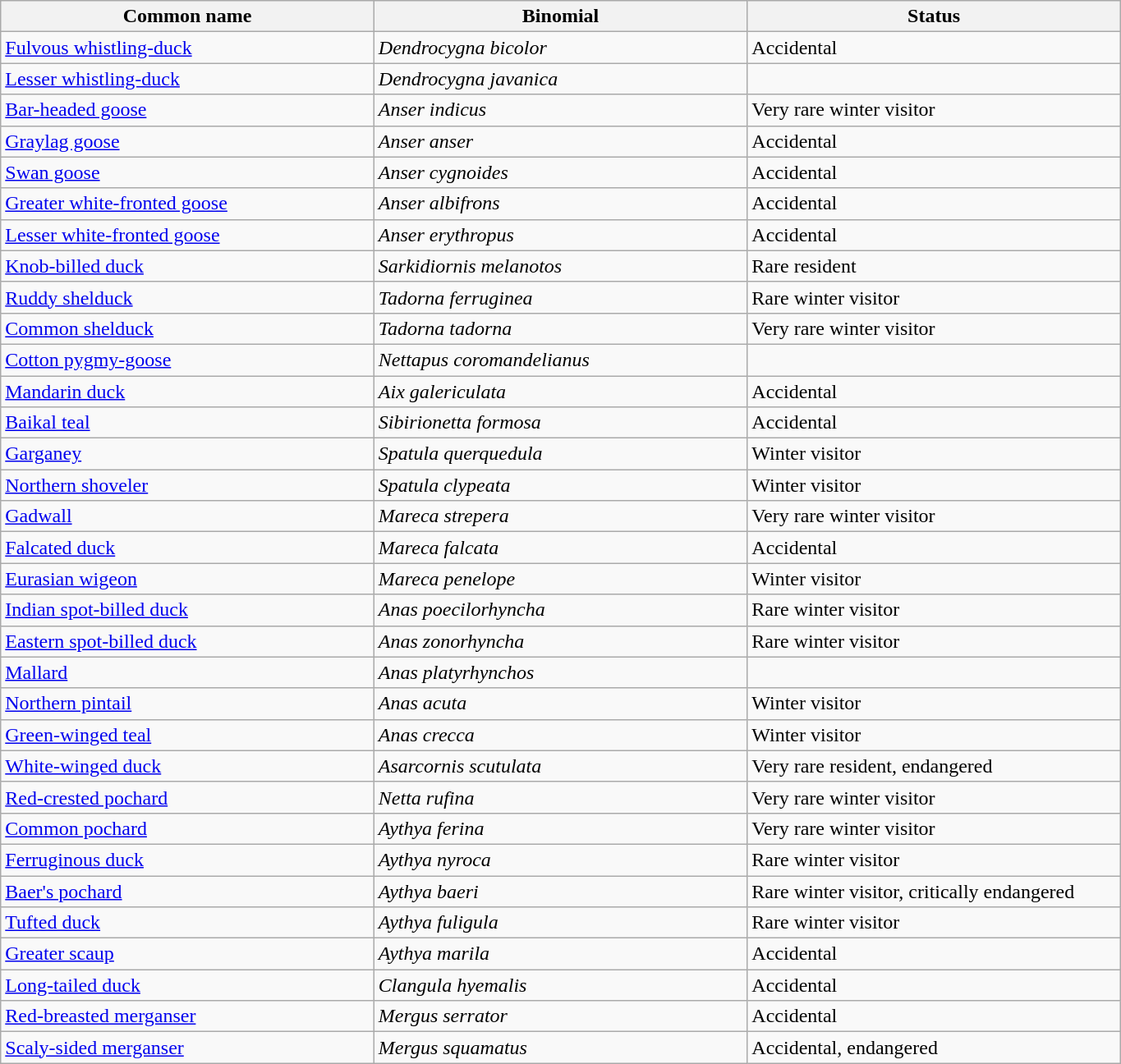<table width=72% class="wikitable">
<tr>
<th width=24%>Common name</th>
<th width=24%>Binomial</th>
<th width=24%>Status</th>
</tr>
<tr>
<td><a href='#'>Fulvous whistling-duck</a></td>
<td><em>Dendrocygna bicolor</em></td>
<td>Accidental</td>
</tr>
<tr>
<td><a href='#'>Lesser whistling-duck</a></td>
<td><em>Dendrocygna javanica</em></td>
<td></td>
</tr>
<tr>
<td><a href='#'>Bar-headed goose</a></td>
<td><em>Anser indicus</em></td>
<td>Very rare winter visitor</td>
</tr>
<tr>
<td><a href='#'>Graylag goose</a></td>
<td><em>Anser anser</em></td>
<td>Accidental</td>
</tr>
<tr>
<td><a href='#'>Swan goose</a></td>
<td><em>Anser cygnoides</em></td>
<td>Accidental</td>
</tr>
<tr>
<td><a href='#'>Greater white-fronted goose</a></td>
<td><em>Anser albifrons</em></td>
<td>Accidental</td>
</tr>
<tr>
<td><a href='#'>Lesser white-fronted goose</a></td>
<td><em>Anser erythropus</em></td>
<td>Accidental</td>
</tr>
<tr>
<td><a href='#'>Knob-billed duck</a></td>
<td><em>Sarkidiornis melanotos</em></td>
<td>Rare resident</td>
</tr>
<tr>
<td><a href='#'>Ruddy shelduck</a></td>
<td><em>Tadorna ferruginea</em></td>
<td>Rare winter visitor</td>
</tr>
<tr>
<td><a href='#'>Common shelduck</a></td>
<td><em>Tadorna tadorna</em></td>
<td>Very rare winter visitor</td>
</tr>
<tr>
<td><a href='#'>Cotton pygmy-goose</a></td>
<td><em>Nettapus coromandelianus</em></td>
<td></td>
</tr>
<tr>
<td><a href='#'>Mandarin duck</a></td>
<td><em>Aix galericulata</em></td>
<td>Accidental</td>
</tr>
<tr>
<td><a href='#'>Baikal teal</a></td>
<td><em>Sibirionetta formosa</em></td>
<td>Accidental</td>
</tr>
<tr>
<td><a href='#'>Garganey</a></td>
<td><em>Spatula querquedula</em></td>
<td>Winter visitor</td>
</tr>
<tr>
<td><a href='#'>Northern shoveler</a></td>
<td><em>Spatula clypeata</em></td>
<td>Winter visitor</td>
</tr>
<tr>
<td><a href='#'>Gadwall</a></td>
<td><em>Mareca strepera</em></td>
<td>Very rare winter visitor</td>
</tr>
<tr>
<td><a href='#'>Falcated duck</a></td>
<td><em>Mareca falcata</em></td>
<td>Accidental</td>
</tr>
<tr>
<td><a href='#'>Eurasian wigeon</a></td>
<td><em>Mareca penelope</em></td>
<td>Winter visitor</td>
</tr>
<tr>
<td><a href='#'>Indian spot-billed duck</a></td>
<td><em>Anas poecilorhyncha</em></td>
<td>Rare winter visitor</td>
</tr>
<tr>
<td><a href='#'>Eastern spot-billed duck</a></td>
<td><em>Anas zonorhyncha</em></td>
<td>Rare winter visitor</td>
</tr>
<tr>
<td><a href='#'>Mallard</a></td>
<td><em>Anas platyrhynchos</em></td>
<td></td>
</tr>
<tr>
<td><a href='#'>Northern pintail</a></td>
<td><em>Anas acuta</em></td>
<td>Winter visitor</td>
</tr>
<tr>
<td><a href='#'>Green-winged teal</a></td>
<td><em>Anas crecca</em></td>
<td>Winter visitor</td>
</tr>
<tr>
<td><a href='#'>White-winged duck</a></td>
<td><em>Asarcornis scutulata</em></td>
<td>Very rare resident, endangered</td>
</tr>
<tr>
<td><a href='#'>Red-crested pochard</a></td>
<td><em>Netta rufina</em></td>
<td>Very rare winter visitor</td>
</tr>
<tr>
<td><a href='#'>Common pochard</a></td>
<td><em>Aythya ferina</em></td>
<td>Very rare winter visitor</td>
</tr>
<tr>
<td><a href='#'>Ferruginous duck</a></td>
<td><em>Aythya nyroca</em></td>
<td>Rare winter visitor</td>
</tr>
<tr>
<td><a href='#'>Baer's pochard</a></td>
<td><em>Aythya baeri</em></td>
<td>Rare winter visitor, critically endangered</td>
</tr>
<tr>
<td><a href='#'>Tufted duck</a></td>
<td><em>Aythya fuligula</em></td>
<td>Rare winter visitor</td>
</tr>
<tr>
<td><a href='#'>Greater scaup</a></td>
<td><em>Aythya marila</em></td>
<td>Accidental</td>
</tr>
<tr>
<td><a href='#'>Long-tailed duck</a></td>
<td><em>Clangula hyemalis</em></td>
<td>Accidental</td>
</tr>
<tr>
<td><a href='#'>Red-breasted merganser</a></td>
<td><em>Mergus serrator</em></td>
<td>Accidental</td>
</tr>
<tr>
<td><a href='#'>Scaly-sided merganser</a></td>
<td><em>Mergus squamatus</em></td>
<td>Accidental, endangered</td>
</tr>
</table>
